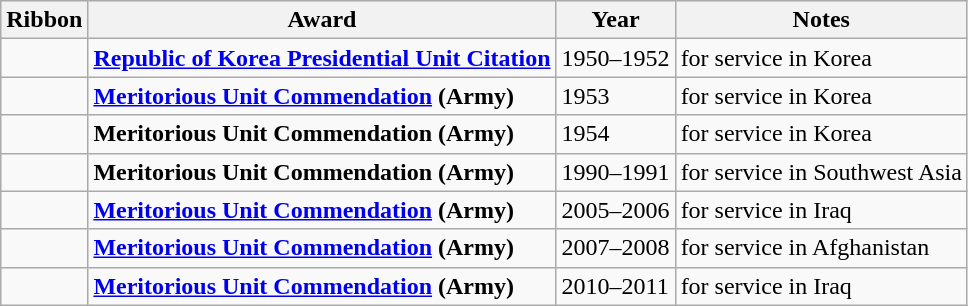<table class="wikitable" style="float:left;">
<tr style="background:#efefef;">
<th>Ribbon</th>
<th>Award</th>
<th>Year</th>
<th>Notes</th>
</tr>
<tr>
<td></td>
<td><strong><a href='#'>Republic of Korea Presidential Unit Citation</a></strong></td>
<td>1950–1952</td>
<td>for service in Korea</td>
</tr>
<tr>
<td></td>
<td><strong><a href='#'>Meritorious Unit Commendation</a> (Army)</strong></td>
<td>1953</td>
<td>for service in Korea</td>
</tr>
<tr>
<td></td>
<td><strong>Meritorious Unit Commendation (Army)</strong></td>
<td>1954</td>
<td>for service in Korea</td>
</tr>
<tr>
<td></td>
<td><strong>Meritorious Unit Commendation (Army)</strong></td>
<td>1990–1991</td>
<td>for service in Southwest Asia</td>
</tr>
<tr>
<td></td>
<td><strong><a href='#'>Meritorious Unit Commendation</a> (Army)</strong></td>
<td>2005–2006</td>
<td>for service in Iraq</td>
</tr>
<tr>
<td></td>
<td><strong><a href='#'>Meritorious Unit Commendation</a> (Army)</strong></td>
<td>2007–2008</td>
<td>for service in Afghanistan</td>
</tr>
<tr>
<td></td>
<td><strong><a href='#'>Meritorious Unit Commendation</a> (Army)</strong></td>
<td>2010–2011</td>
<td>for service in Iraq</td>
</tr>
</table>
